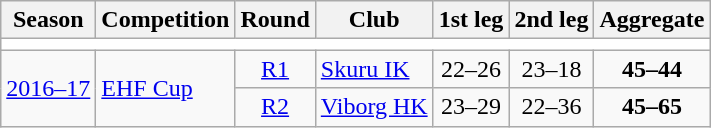<table class="wikitable">
<tr>
<th>Season</th>
<th>Competition</th>
<th>Round</th>
<th>Club</th>
<th>1st leg</th>
<th>2nd leg</th>
<th>Aggregate</th>
</tr>
<tr>
<td colspan="7" bgcolor=white></td>
</tr>
<tr>
<td rowspan="2"><a href='#'>2016–17</a></td>
<td rowspan="2"><a href='#'>EHF Cup</a></td>
<td style="text-align:center;"><a href='#'>R1</a></td>
<td> <a href='#'>Skuru IK</a></td>
<td style="text-align:center;">22–26</td>
<td style="text-align:center;">23–18</td>
<td style="text-align:center;"><strong>45–44</strong></td>
</tr>
<tr>
<td style="text-align:center;"><a href='#'>R2</a></td>
<td> <a href='#'>Viborg HK</a></td>
<td style="text-align:center;">23–29</td>
<td style="text-align:center;">22–36</td>
<td style="text-align:center;"><strong>45–65</strong></td>
</tr>
</table>
